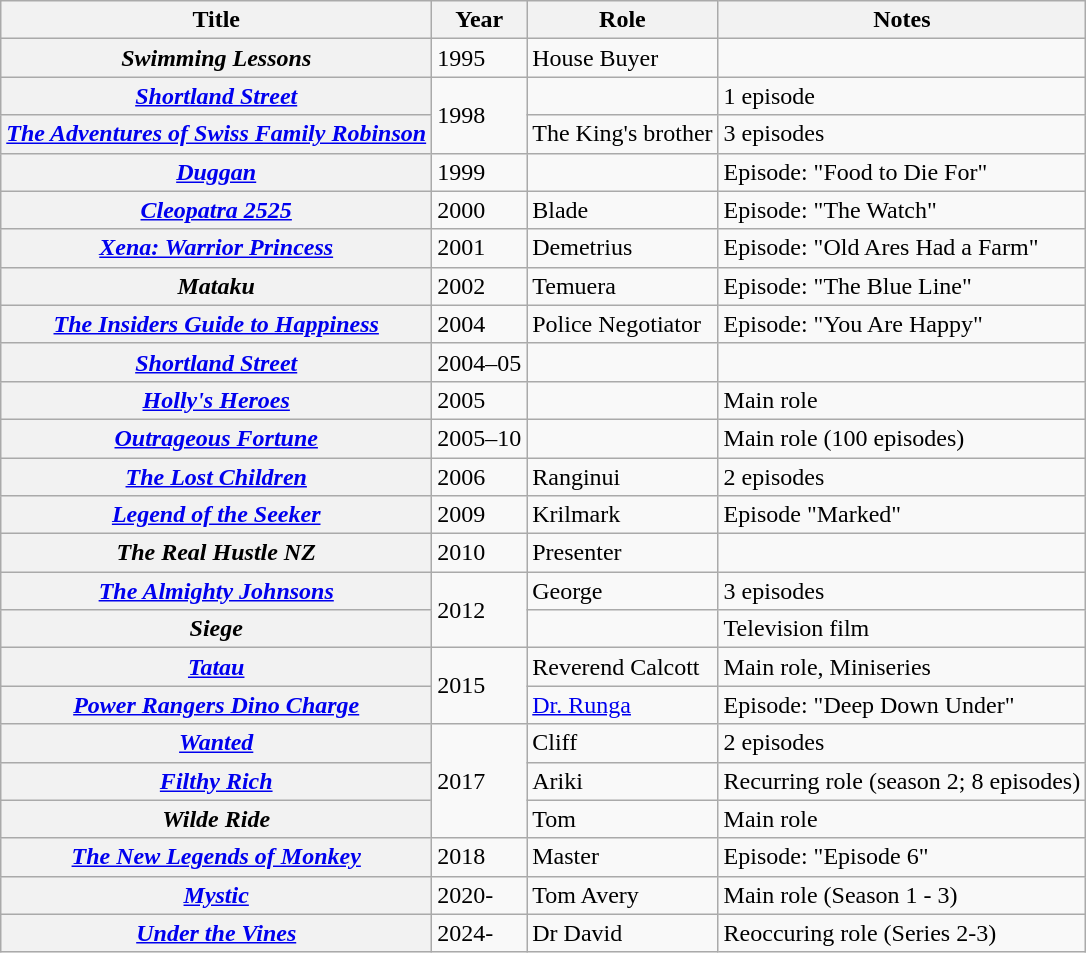<table class="wikitable plainrowheaders sortable">
<tr>
<th scope="col">Title</th>
<th scope="col">Year</th>
<th scope="col">Role</th>
<th scope="col" class="unsortable">Notes</th>
</tr>
<tr>
<th scope="row"><em>Swimming Lessons</em></th>
<td>1995</td>
<td>House Buyer</td>
<td></td>
</tr>
<tr>
<th scope="row"><em><a href='#'>Shortland Street</a></em></th>
<td rowspan="2">1998</td>
<td></td>
<td>1 episode</td>
</tr>
<tr>
<th scope="row"><em><a href='#'>The Adventures of Swiss Family Robinson</a></em></th>
<td>The King's brother</td>
<td>3 episodes</td>
</tr>
<tr>
<th scope="row"><em><a href='#'>Duggan</a></em></th>
<td>1999</td>
<td></td>
<td>Episode: "Food to Die For"</td>
</tr>
<tr>
<th scope="row"><em><a href='#'>Cleopatra 2525</a></em></th>
<td>2000</td>
<td>Blade</td>
<td>Episode: "The Watch"</td>
</tr>
<tr>
<th scope="row"><em><a href='#'>Xena: Warrior Princess</a></em></th>
<td>2001</td>
<td>Demetrius</td>
<td>Episode: "Old Ares Had a Farm"</td>
</tr>
<tr>
<th scope="row"><em>Mataku</em></th>
<td>2002</td>
<td>Temuera</td>
<td>Episode: "The Blue Line"</td>
</tr>
<tr>
<th scope="row"><em><a href='#'>The Insiders Guide to Happiness</a></em></th>
<td>2004</td>
<td>Police Negotiator</td>
<td>Episode: "You Are Happy"</td>
</tr>
<tr>
<th scope="row"><em><a href='#'>Shortland Street</a></em></th>
<td>2004–05</td>
<td></td>
<td></td>
</tr>
<tr>
<th scope="row"><em><a href='#'>Holly's Heroes</a></em></th>
<td>2005</td>
<td></td>
<td>Main role</td>
</tr>
<tr>
<th scope="row"><em><a href='#'>Outrageous Fortune</a></em></th>
<td>2005–10</td>
<td></td>
<td>Main role (100 episodes)</td>
</tr>
<tr>
<th scope="row"><em><a href='#'>The Lost Children</a></em></th>
<td>2006</td>
<td>Ranginui</td>
<td>2 episodes</td>
</tr>
<tr>
<th scope="row"><em><a href='#'>Legend of the Seeker</a></em></th>
<td>2009</td>
<td>Krilmark</td>
<td>Episode "Marked"</td>
</tr>
<tr>
<th scope="row"><em>The Real Hustle NZ</em></th>
<td>2010</td>
<td>Presenter</td>
<td></td>
</tr>
<tr>
<th scope="row"><em><a href='#'>The Almighty Johnsons</a></em></th>
<td rowspan="2">2012</td>
<td>George</td>
<td>3 episodes</td>
</tr>
<tr>
<th scope="row"><em>Siege</em></th>
<td></td>
<td>Television film</td>
</tr>
<tr>
<th scope="row"><em><a href='#'>Tatau</a></em></th>
<td rowspan="2">2015</td>
<td>Reverend Calcott</td>
<td>Main role, Miniseries</td>
</tr>
<tr>
<th scope="row"><em><a href='#'>Power Rangers Dino Charge</a></em></th>
<td><a href='#'>Dr. Runga</a></td>
<td>Episode: "Deep Down Under"</td>
</tr>
<tr>
<th scope="row"><em><a href='#'>Wanted</a></em></th>
<td rowspan="3">2017</td>
<td>Cliff</td>
<td>2 episodes</td>
</tr>
<tr>
<th scope="row"><em><a href='#'>Filthy Rich</a></em></th>
<td>Ariki</td>
<td>Recurring role (season 2; 8 episodes)</td>
</tr>
<tr>
<th scope="row"><em>Wilde Ride</em></th>
<td>Tom</td>
<td>Main role</td>
</tr>
<tr>
<th scope="row"><em><a href='#'>The New Legends of Monkey</a></em></th>
<td>2018</td>
<td>Master</td>
<td>Episode: "Episode 6"</td>
</tr>
<tr>
<th scope="row"><em><a href='#'>Mystic</a></em></th>
<td>2020-</td>
<td>Tom Avery</td>
<td>Main role (Season 1 - 3)</td>
</tr>
<tr>
<th scope="row"><em><a href='#'>Under the Vines</a></em></th>
<td>2024-</td>
<td>Dr David</td>
<td>Reoccuring role (Series 2-3)</td>
</tr>
</table>
